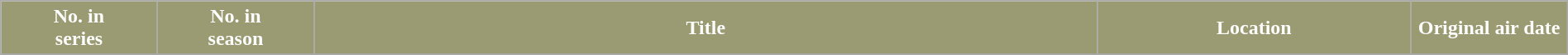<table class="wikitable plainrowheaders" style="width:100%;">
<tr>
<th style="width:10%; background:#9A9A73; color:#fff;">No. in<br>series </th>
<th style="width:10%; background:#9A9A73; color:#fff;">No. in<br>season </th>
<th style="width:50%; background:#9A9A73; color:#fff;">Title</th>
<th style="width:20%; background:#9A9A73; color:#fff;">Location</th>
<th style="width:20%; background:#9A9A73; color:#fff;">Original air date</th>
</tr>
<tr>
</tr>
</table>
